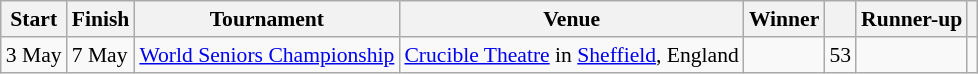<table class="wikitable" style="font-size: 90%">
<tr>
<th>Start</th>
<th>Finish</th>
<th>Tournament</th>
<th>Venue</th>
<th>Winner</th>
<th></th>
<th>Runner-up</th>
<th></th>
</tr>
<tr>
<td>3 May</td>
<td>7 May</td>
<td><a href='#'>World Seniors Championship</a></td>
<td><a href='#'>Crucible Theatre</a> in <a href='#'>Sheffield</a>, England</td>
<td></td>
<td style="text-align:center;">53</td>
<td></td>
<td style="text-align:center;"></td>
</tr>
</table>
